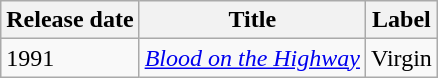<table class="wikitable">
<tr>
<th>Release date</th>
<th>Title</th>
<th>Label</th>
</tr>
<tr>
<td>1991</td>
<td><em><a href='#'>Blood on the Highway</a></em></td>
<td>Virgin</td>
</tr>
</table>
